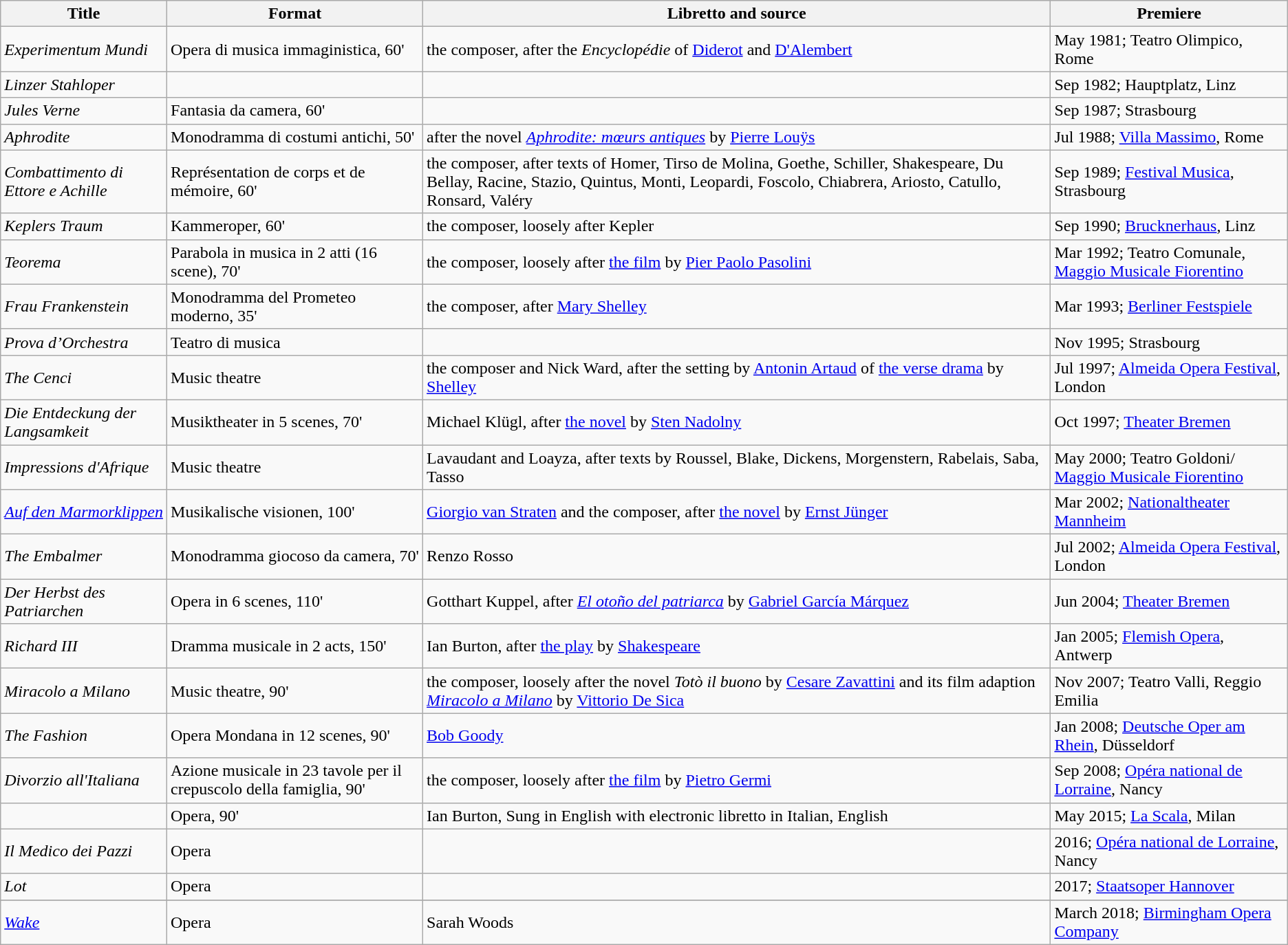<table class="wikitable sortable">
<tr>
<th>Title</th>
<th class=unsortable>Format</th>
<th class=unsortable>Libretto and source</th>
<th>Premiere</th>
</tr>
<tr>
<td><em>Experimentum Mundi</em></td>
<td>Opera di musica immaginistica, 60'</td>
<td>the composer, after the <em>Encyclopédie</em> of <a href='#'>Diderot</a> and <a href='#'>D'Alembert</a></td>
<td>May 1981; Teatro Olimpico, Rome</td>
</tr>
<tr>
<td><em>Linzer Stahloper</em></td>
<td></td>
<td></td>
<td>Sep 1982; Hauptplatz, Linz</td>
</tr>
<tr>
<td><em>Jules Verne</em></td>
<td>Fantasia da camera, 60'</td>
<td></td>
<td>Sep 1987; Strasbourg</td>
</tr>
<tr>
<td><em>Aphrodite</em></td>
<td>Monodramma di costumi antichi, 50'</td>
<td>after the novel <em><a href='#'>Aphrodite: mœurs antiques</a></em> by <a href='#'>Pierre Louÿs</a></td>
<td>Jul 1988; <a href='#'>Villa Massimo</a>, Rome</td>
</tr>
<tr>
<td><em>Combattimento di Ettore e Achille</em></td>
<td>Représentation de corps et de mémoire, 60'</td>
<td>the composer, after texts of Homer, Tirso de Molina, Goethe, Schiller, Shakespeare, Du Bellay, Racine, Stazio, Quintus, Monti, Leopardi, Foscolo, Chiabrera, Ariosto, Catullo, Ronsard, Valéry</td>
<td>Sep 1989; <a href='#'>Festival Musica</a>, Strasbourg</td>
</tr>
<tr>
<td><em>Keplers Traum</em></td>
<td>Kammeroper, 60'</td>
<td>the composer, loosely after Kepler</td>
<td>Sep 1990; <a href='#'>Brucknerhaus</a>, Linz</td>
</tr>
<tr>
<td><em>Teorema</em></td>
<td>Parabola in musica in 2 atti (16 scene), 70'</td>
<td>the composer, loosely after <a href='#'>the film</a> by <a href='#'>Pier Paolo Pasolini</a></td>
<td>Mar 1992; Teatro Comunale, <a href='#'>Maggio Musicale Fiorentino</a></td>
</tr>
<tr>
<td><em>Frau Frankenstein</em></td>
<td>Monodramma del Prometeo moderno, 35'</td>
<td>the composer, after <a href='#'>Mary Shelley</a></td>
<td>Mar 1993; <a href='#'>Berliner Festspiele</a></td>
</tr>
<tr>
<td><em>Prova d’Orchestra</em></td>
<td>Teatro di musica</td>
<td></td>
<td>Nov 1995; Strasbourg</td>
</tr>
<tr>
<td><em>The Cenci</em></td>
<td>Music theatre</td>
<td>the composer and Nick Ward, after the setting by <a href='#'>Antonin Artaud</a> of <a href='#'>the verse drama</a> by <a href='#'>Shelley</a></td>
<td>Jul 1997; <a href='#'>Almeida Opera Festival</a>, London</td>
</tr>
<tr>
<td><em>Die Entdeckung der Langsamkeit</em></td>
<td>Musiktheater in 5 scenes, 70'</td>
<td>Michael Klügl, after <a href='#'>the novel</a> by <a href='#'>Sten Nadolny</a></td>
<td>Oct 1997; <a href='#'>Theater Bremen</a></td>
</tr>
<tr>
<td><em>Impressions d'Afrique</em></td>
<td>Music theatre</td>
<td>Lavaudant and Loayza, after texts by Roussel, Blake, Dickens, Morgenstern, Rabelais, Saba, Tasso</td>
<td>May 2000; Teatro Goldoni/ <a href='#'>Maggio Musicale Fiorentino</a></td>
</tr>
<tr>
<td><em><a href='#'>Auf den Marmorklippen</a></em></td>
<td>Musikalische visionen, 100'</td>
<td><a href='#'>Giorgio van Straten</a> and the composer, after <a href='#'>the novel</a> by <a href='#'>Ernst Jünger</a></td>
<td>Mar 2002; <a href='#'>Nationaltheater Mannheim</a></td>
</tr>
<tr>
<td><em>The Embalmer</em></td>
<td>Monodramma giocoso da camera, 70'</td>
<td>Renzo Rosso</td>
<td>Jul 2002; <a href='#'>Almeida Opera Festival</a>, London</td>
</tr>
<tr>
<td><em>Der Herbst des Patriarchen</em></td>
<td>Opera in 6 scenes, 110'</td>
<td>Gotthart Kuppel, after <em><a href='#'>El otoño del patriarca</a></em> by <a href='#'>Gabriel García Márquez</a></td>
<td>Jun 2004; <a href='#'>Theater Bremen</a></td>
</tr>
<tr>
<td><em>Richard III</em></td>
<td>Dramma musicale in 2 acts, 150'</td>
<td>Ian Burton, after <a href='#'>the play</a> by <a href='#'>Shakespeare</a></td>
<td>Jan 2005; <a href='#'>Flemish Opera</a>, Antwerp</td>
</tr>
<tr>
<td><em>Miracolo a Milano</em></td>
<td>Music theatre, 90'</td>
<td>the composer, loosely after the novel <em>Totò il buono</em> by <a href='#'>Cesare Zavattini</a> and its film adaption <em><a href='#'>Miracolo a Milano</a></em> by <a href='#'>Vittorio De Sica</a></td>
<td>Nov 2007; Teatro Valli, Reggio Emilia</td>
</tr>
<tr>
<td><em>The Fashion</em></td>
<td>Opera Mondana in 12 scenes, 90'</td>
<td><a href='#'>Bob Goody</a></td>
<td>Jan 2008; <a href='#'>Deutsche Oper am Rhein</a>, Düsseldorf</td>
</tr>
<tr>
<td><em>Divorzio all'Italiana</em></td>
<td>Azione musicale in 23 tavole per il crepuscolo della famiglia, 90'</td>
<td>the composer, loosely after <a href='#'>the film</a> by <a href='#'>Pietro Germi</a></td>
<td>Sep 2008; <a href='#'>Opéra national de Lorraine</a>, Nancy</td>
</tr>
<tr>
<td><em><a href='#'></a></em></td>
<td>Opera, 90'</td>
<td>Ian Burton, Sung in English with electronic libretto in Italian, English</td>
<td>May 2015; <a href='#'>La Scala</a>, Milan</td>
</tr>
<tr>
<td><em>Il Medico dei Pazzi</em></td>
<td>Opera</td>
<td></td>
<td>2016; <a href='#'>Opéra national de Lorraine</a>, Nancy</td>
</tr>
<tr>
<td><em>Lot</em></td>
<td>Opera</td>
<td></td>
<td>2017; <a href='#'>Staatsoper Hannover</a></td>
</tr>
<tr>
</tr>
<tr>
<td><em><a href='#'>Wake</a></em></td>
<td>Opera</td>
<td>Sarah Woods</td>
<td>March 2018; <a href='#'>Birmingham Opera Company</a></td>
</tr>
</table>
